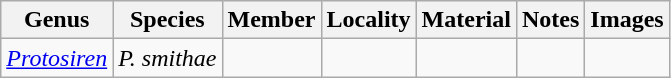<table class="wikitable">
<tr>
<th>Genus</th>
<th>Species</th>
<th>Member</th>
<th>Locality</th>
<th>Material</th>
<th>Notes</th>
<th>Images</th>
</tr>
<tr>
<td><em><a href='#'>Protosiren</a></em></td>
<td><em>P. smithae</em></td>
<td></td>
<td></td>
<td></td>
<td></td>
<td></td>
</tr>
</table>
